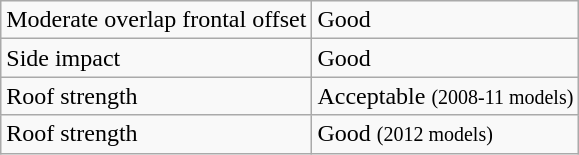<table class="wikitable">
<tr>
<td>Moderate overlap frontal offset</td>
<td>Good</td>
</tr>
<tr>
<td>Side impact</td>
<td>Good</td>
</tr>
<tr>
<td>Roof strength</td>
<td>Acceptable <small>(2008-11 models)</small></td>
</tr>
<tr>
<td>Roof strength</td>
<td>Good <small>(2012 models)</small></td>
</tr>
</table>
